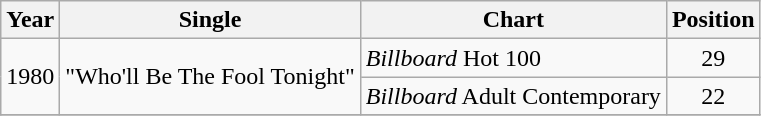<table class="wikitable">
<tr>
<th>Year</th>
<th>Single</th>
<th>Chart</th>
<th>Position</th>
</tr>
<tr>
<td rowspan="2">1980</td>
<td rowspan="2">"Who'll Be The Fool Tonight"</td>
<td><em>Billboard</em> Hot 100</td>
<td align="center">29</td>
</tr>
<tr>
<td><em>Billboard</em> Adult Contemporary</td>
<td align="center">22</td>
</tr>
<tr>
</tr>
</table>
